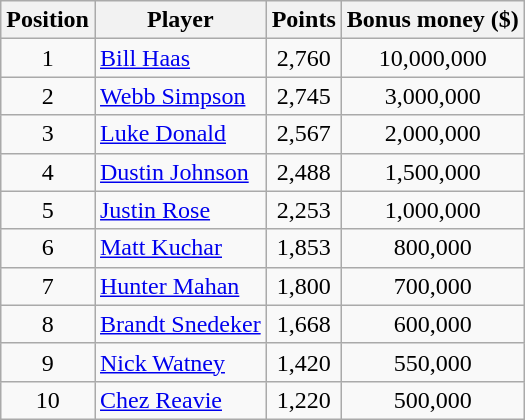<table class="wikitable">
<tr>
<th>Position</th>
<th>Player</th>
<th>Points</th>
<th>Bonus money ($)</th>
</tr>
<tr>
<td align=center>1</td>
<td> <a href='#'>Bill Haas</a></td>
<td align=center>2,760</td>
<td align=center>10,000,000</td>
</tr>
<tr>
<td align=center>2</td>
<td> <a href='#'>Webb Simpson</a></td>
<td align=center>2,745</td>
<td align=center>3,000,000</td>
</tr>
<tr>
<td align=center>3</td>
<td> <a href='#'>Luke Donald</a></td>
<td align=center>2,567</td>
<td align=center>2,000,000</td>
</tr>
<tr>
<td align=center>4</td>
<td> <a href='#'>Dustin Johnson</a></td>
<td align=center>2,488</td>
<td align=center>1,500,000</td>
</tr>
<tr>
<td align=center>5</td>
<td> <a href='#'>Justin Rose</a></td>
<td align=center>2,253</td>
<td align=center>1,000,000</td>
</tr>
<tr>
<td align=center>6</td>
<td> <a href='#'>Matt Kuchar</a></td>
<td align=center>1,853</td>
<td align=center>800,000</td>
</tr>
<tr>
<td align=center>7</td>
<td> <a href='#'>Hunter Mahan</a></td>
<td align=center>1,800</td>
<td align=center>700,000</td>
</tr>
<tr>
<td align=center>8</td>
<td> <a href='#'>Brandt Snedeker</a></td>
<td align=center>1,668</td>
<td align=center>600,000</td>
</tr>
<tr>
<td align=center>9</td>
<td> <a href='#'>Nick Watney</a></td>
<td align=center>1,420</td>
<td align=center>550,000</td>
</tr>
<tr>
<td align=center>10</td>
<td> <a href='#'>Chez Reavie</a></td>
<td align=center>1,220</td>
<td align=center>500,000</td>
</tr>
</table>
